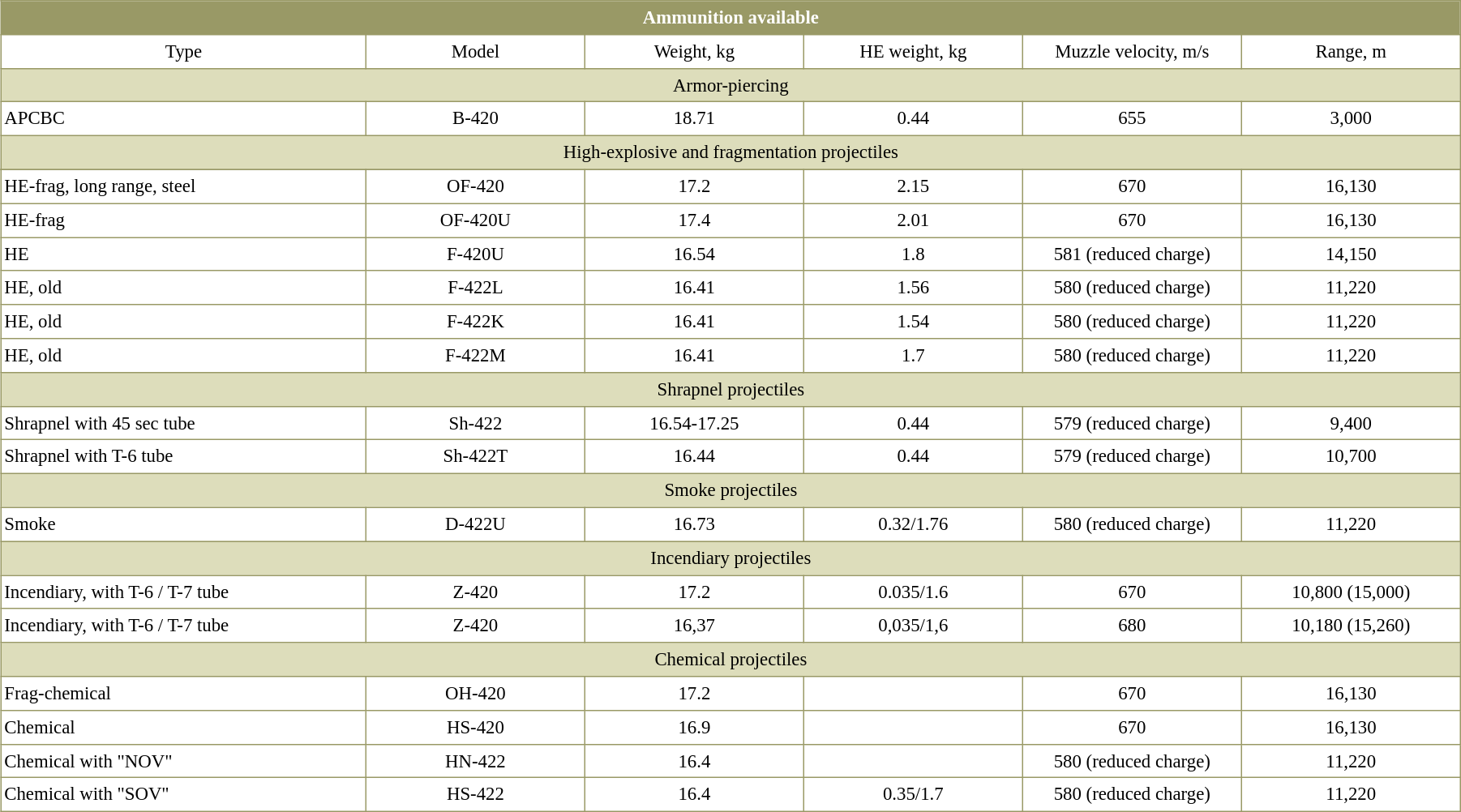<table border=0 cellspacing=0 cellpadding=2 style="margin:0 0 .5em 1em; width:95%; background:#fff; border-collapse:collapse; border:1px solid #996; line-height:1.5; font-size:95%">
<tr style="vertical-align:top; text-align:center; border:1px solid #996; background-color:#996; color:#fff">
<td colspan="6"><strong>Ammunition available</strong></td>
</tr>
<tr style="vertical-align:top; text-align:center; border:1px solid #996;">
<td width="25%" style="border:1px solid #996">Type</td>
<td width="15%" style="border:1px solid #996">Model</td>
<td width="15%" style="border:1px solid #996">Weight, kg</td>
<td width="15%" style="border:1px solid #996">HE weight, kg</td>
<td width="15%" style="border:1px solid #996">Muzzle velocity, m/s</td>
<td width="15%" style="border:1px solid #996">Range, m</td>
</tr>
<tr style="vertical-align:top; text-align:center; border:1px solid #996; background-color:#ddb;">
<td colspan="6">Armor-piercing</td>
</tr>
<tr style="vertical-align:top; text-align:center;">
<td style="border:1px solid #996; text-align:left">APCBC</td>
<td style="border:1px solid #996">B-420</td>
<td style="border:1px solid #996">18.71</td>
<td style="border:1px solid #996">0.44</td>
<td style="border:1px solid #996">655</td>
<td style="border:1px solid #996">3,000</td>
</tr>
<tr style="vertical-align:top; text-align:center; border:1px solid #996; background-color:#ddb;">
<td colspan="6">High-explosive and fragmentation projectiles</td>
</tr>
<tr style="vertical-align:top; text-align:center;">
</tr>
<tr style="vertical-align:top; text-align:center;">
<td style="border:1px solid #996; text-align:left">HE-frag, long range, steel</td>
<td style="border:1px solid #996">OF-420</td>
<td style="border:1px solid #996">17.2</td>
<td style="border:1px solid #996">2.15</td>
<td style="border:1px solid #996">670</td>
<td style="border:1px solid #996">16,130</td>
</tr>
<tr style="vertical-align:top; text-align:center;">
<td style="border:1px solid #996; text-align:left">HE-frag</td>
<td style="border:1px solid #996">OF-420U</td>
<td style="border:1px solid #996">17.4</td>
<td style="border:1px solid #996">2.01</td>
<td style="border:1px solid #996">670</td>
<td style="border:1px solid #996">16,130</td>
</tr>
<tr style="vertical-align:top; text-align:center;">
<td style="border:1px solid #996; text-align:left">HE</td>
<td style="border:1px solid #996">F-420U</td>
<td style="border:1px solid #996">16.54</td>
<td style="border:1px solid #996">1.8</td>
<td style="border:1px solid #996">581 (reduced charge)</td>
<td style="border:1px solid #996">14,150</td>
</tr>
<tr style="vertical-align:top; text-align:center;">
<td style="border:1px solid #996; text-align:left">HE, old</td>
<td style="border:1px solid #996">F-422L</td>
<td style="border:1px solid #996">16.41</td>
<td style="border:1px solid #996">1.56</td>
<td style="border:1px solid #996">580 (reduced charge)</td>
<td style="border:1px solid #996">11,220</td>
</tr>
<tr style="vertical-align:top; text-align:center;">
<td style="border:1px solid #996; text-align:left">HE, old</td>
<td style="border:1px solid #996">F-422K</td>
<td style="border:1px solid #996">16.41</td>
<td style="border:1px solid #996">1.54</td>
<td style="border:1px solid #996">580 (reduced charge)</td>
<td style="border:1px solid #996">11,220</td>
</tr>
<tr style="vertical-align:top; text-align:center;">
<td style="border:1px solid #996; text-align:left">HE, old</td>
<td style="border:1px solid #996">F-422M</td>
<td style="border:1px solid #996">16.41</td>
<td style="border:1px solid #996">1.7</td>
<td style="border:1px solid #996">580 (reduced charge)</td>
<td style="border:1px solid #996">11,220</td>
</tr>
<tr style="vertical-align:top; text-align:center; border:1px solid #996; background-color:#ddb;">
<td colspan="6">Shrapnel projectiles</td>
</tr>
<tr style="vertical-align:top; text-align:center;">
<td style="border:1px solid #996; text-align:left">Shrapnel with 45 sec tube</td>
<td style="border:1px solid #996">Sh-422</td>
<td style="border:1px solid #996">16.54-17.25</td>
<td style="border:1px solid #996">0.44</td>
<td style="border:1px solid #996">579 (reduced charge)</td>
<td style="border:1px solid #996">9,400</td>
</tr>
<tr style="vertical-align:top; text-align:center;">
<td style="border:1px solid #996; text-align:left">Shrapnel with T-6 tube</td>
<td style="border:1px solid #996">Sh-422T</td>
<td style="border:1px solid #996">16.44</td>
<td style="border:1px solid #996">0.44</td>
<td style="border:1px solid #996">579 (reduced charge)</td>
<td style="border:1px solid #996">10,700</td>
</tr>
<tr style="vertical-align:top; text-align:center; border:1px solid #996; background-color:#ddb;">
<td colspan="6">Smoke projectiles</td>
</tr>
<tr style="vertical-align:top; text-align:center;">
<td style="border:1px solid #996; text-align:left">Smoke</td>
<td style="border:1px solid #996">D-422U</td>
<td style="border:1px solid #996">16.73</td>
<td style="border:1px solid #996">0.32/1.76</td>
<td style="border:1px solid #996">580 (reduced charge)</td>
<td style="border:1px solid #996">11,220</td>
</tr>
<tr style="vertical-align:top; text-align:center; border:1px solid #996; background-color:#ddb;">
<td colspan="6">Incendiary projectiles</td>
</tr>
<tr style="vertical-align:top; text-align:center;">
<td style="border:1px solid #996; text-align:left">Incendiary, with T-6 / T-7 tube</td>
<td style="border:1px solid #996">Z-420</td>
<td style="border:1px solid #996">17.2</td>
<td style="border:1px solid #996">0.035/1.6</td>
<td style="border:1px solid #996">670</td>
<td style="border:1px solid #996">10,800 (15,000)</td>
</tr>
<tr style="vertical-align:top; text-align:center;">
<td style="border:1px solid #996; text-align:left">Incendiary, with T-6 / T-7 tube</td>
<td style="border:1px solid #996">Z-420</td>
<td style="border:1px solid #996">16,37</td>
<td style="border:1px solid #996">0,035/1,6</td>
<td style="border:1px solid #996">680</td>
<td style="border:1px solid #996">10,180 (15,260)</td>
</tr>
<tr style="vertical-align:top; text-align:center; border:1px solid #996; background-color:#ddb;">
<td colspan="6">Chemical projectiles</td>
</tr>
<tr style="vertical-align:top; text-align:center;">
<td style="border:1px solid #996; text-align:left">Frag-chemical</td>
<td style="border:1px solid #996">OH-420</td>
<td style="border:1px solid #996">17.2</td>
<td style="border:1px solid #996"></td>
<td style="border:1px solid #996">670</td>
<td style="border:1px solid #996">16,130</td>
</tr>
<tr style="vertical-align:top; text-align:center;">
<td style="border:1px solid #996; text-align:left">Chemical</td>
<td style="border:1px solid #996">HS-420</td>
<td style="border:1px solid #996">16.9</td>
<td style="border:1px solid #996"></td>
<td style="border:1px solid #996">670</td>
<td style="border:1px solid #996">16,130</td>
</tr>
<tr style="vertical-align:top; text-align:center;">
<td style="border:1px solid #996; text-align:left">Chemical with "NOV"</td>
<td style="border:1px solid #996">HN-422</td>
<td style="border:1px solid #996">16.4</td>
<td style="border:1px solid #996"></td>
<td style="border:1px solid #996">580 (reduced charge)</td>
<td style="border:1px solid #996">11,220</td>
</tr>
<tr style="vertical-align:top; text-align:center;">
<td style="border:1px solid #996; text-align:left">Chemical with "SOV"</td>
<td style="border:1px solid #996">HS-422</td>
<td style="border:1px solid #996">16.4</td>
<td style="border:1px solid #996">0.35/1.7</td>
<td style="border:1px solid #996">580 (reduced charge)</td>
<td style="border:1px solid #996">11,220</td>
</tr>
</table>
